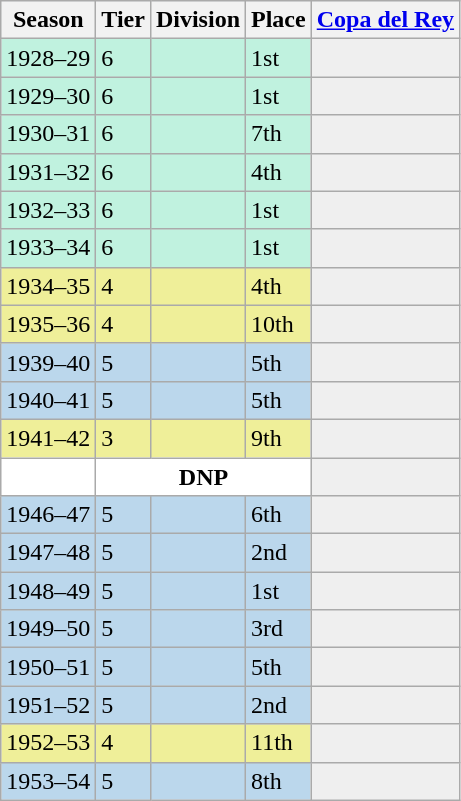<table class="wikitable">
<tr style="background:#f0f6fa;">
<th>Season</th>
<th>Tier</th>
<th>Division</th>
<th>Place</th>
<th><a href='#'>Copa del Rey</a></th>
</tr>
<tr>
<td style="background:#C0F2DF;">1928–29</td>
<td style="background:#C0F2DF;">6</td>
<td style="background:#C0F2DF;"></td>
<td style="background:#C0F2DF;">1st</td>
<th style="background:#efefef;"></th>
</tr>
<tr>
<td style="background:#C0F2DF;">1929–30</td>
<td style="background:#C0F2DF;">6</td>
<td style="background:#C0F2DF;"></td>
<td style="background:#C0F2DF;">1st</td>
<th style="background:#efefef;"></th>
</tr>
<tr>
<td style="background:#C0F2DF;">1930–31</td>
<td style="background:#C0F2DF;">6</td>
<td style="background:#C0F2DF;"></td>
<td style="background:#C0F2DF;">7th</td>
<th style="background:#efefef;"></th>
</tr>
<tr>
<td style="background:#C0F2DF;">1931–32</td>
<td style="background:#C0F2DF;">6</td>
<td style="background:#C0F2DF;"></td>
<td style="background:#C0F2DF;">4th</td>
<th style="background:#efefef;"></th>
</tr>
<tr>
<td style="background:#C0F2DF;">1932–33</td>
<td style="background:#C0F2DF;">6</td>
<td style="background:#C0F2DF;"></td>
<td style="background:#C0F2DF;">1st</td>
<th style="background:#efefef;"></th>
</tr>
<tr>
<td style="background:#C0F2DF;">1933–34</td>
<td style="background:#C0F2DF;">6</td>
<td style="background:#C0F2DF;"></td>
<td style="background:#C0F2DF;">1st</td>
<th style="background:#efefef;"></th>
</tr>
<tr>
<td style="background:#EFEF99;">1934–35</td>
<td style="background:#EFEF99;">4</td>
<td style="background:#EFEF99;"></td>
<td style="background:#EFEF99;">4th</td>
<th style="background:#efefef;"></th>
</tr>
<tr>
<td style="background:#EFEF99;">1935–36</td>
<td style="background:#EFEF99;">4</td>
<td style="background:#EFEF99;"></td>
<td style="background:#EFEF99;">10th</td>
<th style="background:#efefef;"></th>
</tr>
<tr>
<td style="background:#BBD7EC;">1939–40</td>
<td style="background:#BBD7EC;">5</td>
<td style="background:#BBD7EC;"></td>
<td style="background:#BBD7EC;">5th</td>
<th style="background:#efefef;"></th>
</tr>
<tr>
<td style="background:#BBD7EC;">1940–41</td>
<td style="background:#BBD7EC;">5</td>
<td style="background:#BBD7EC;"></td>
<td style="background:#BBD7EC;">5th</td>
<th style="background:#efefef;"></th>
</tr>
<tr>
<td style="background:#EFEF99;">1941–42</td>
<td style="background:#EFEF99;">3</td>
<td style="background:#EFEF99;"></td>
<td style="background:#EFEF99;">9th</td>
<th style="background:#efefef;"></th>
</tr>
<tr>
<td style="background:#FFFFFF;"></td>
<th style="background:#FFFFFF;" colspan="3">DNP</th>
<th style="background:#efefef;"></th>
</tr>
<tr>
<td style="background:#BBD7EC;">1946–47</td>
<td style="background:#BBD7EC;">5</td>
<td style="background:#BBD7EC;"></td>
<td style="background:#BBD7EC;">6th</td>
<th style="background:#efefef;"></th>
</tr>
<tr>
<td style="background:#BBD7EC;">1947–48</td>
<td style="background:#BBD7EC;">5</td>
<td style="background:#BBD7EC;"></td>
<td style="background:#BBD7EC;">2nd</td>
<th style="background:#efefef;"></th>
</tr>
<tr>
<td style="background:#BBD7EC;">1948–49</td>
<td style="background:#BBD7EC;">5</td>
<td style="background:#BBD7EC;"></td>
<td style="background:#BBD7EC;">1st</td>
<th style="background:#efefef;"></th>
</tr>
<tr>
<td style="background:#BBD7EC;">1949–50</td>
<td style="background:#BBD7EC;">5</td>
<td style="background:#BBD7EC;"></td>
<td style="background:#BBD7EC;">3rd</td>
<th style="background:#efefef;"></th>
</tr>
<tr>
<td style="background:#BBD7EC;">1950–51</td>
<td style="background:#BBD7EC;">5</td>
<td style="background:#BBD7EC;"></td>
<td style="background:#BBD7EC;">5th</td>
<th style="background:#efefef;"></th>
</tr>
<tr>
<td style="background:#BBD7EC;">1951–52</td>
<td style="background:#BBD7EC;">5</td>
<td style="background:#BBD7EC;"></td>
<td style="background:#BBD7EC;">2nd</td>
<th style="background:#efefef;"></th>
</tr>
<tr>
<td style="background:#EFEF99;">1952–53</td>
<td style="background:#EFEF99;">4</td>
<td style="background:#EFEF99;"></td>
<td style="background:#EFEF99;">11th</td>
<th style="background:#efefef;"></th>
</tr>
<tr>
<td style="background:#BBD7EC;">1953–54</td>
<td style="background:#BBD7EC;">5</td>
<td style="background:#BBD7EC;"></td>
<td style="background:#BBD7EC;">8th</td>
<th style="background:#efefef;"></th>
</tr>
</table>
